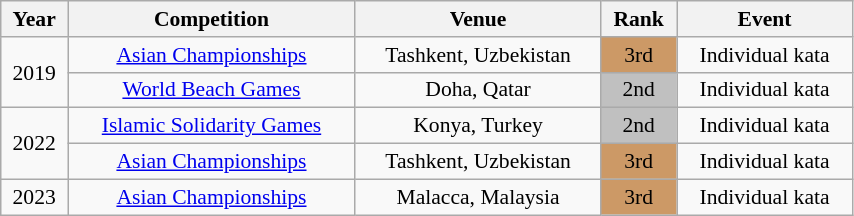<table class="wikitable sortable" width=45% style="font-size:90%; text-align:center;">
<tr>
<th>Year</th>
<th>Competition</th>
<th>Venue</th>
<th>Rank</th>
<th>Event</th>
</tr>
<tr>
<td rowspan=2>2019</td>
<td><a href='#'>Asian Championships</a></td>
<td>Tashkent, Uzbekistan</td>
<td bgcolor="cc9966">3rd</td>
<td>Individual kata</td>
</tr>
<tr>
<td><a href='#'>World Beach Games</a></td>
<td>Doha, Qatar</td>
<td bgcolor="silver">2nd</td>
<td>Individual kata</td>
</tr>
<tr>
<td rowspan=2>2022</td>
<td><a href='#'>Islamic Solidarity Games</a></td>
<td>Konya, Turkey</td>
<td bgcolor="silver">2nd</td>
<td>Individual kata</td>
</tr>
<tr>
<td><a href='#'>Asian Championships</a></td>
<td>Tashkent, Uzbekistan</td>
<td bgcolor="cc9966">3rd</td>
<td>Individual kata</td>
</tr>
<tr>
<td>2023</td>
<td><a href='#'>Asian Championships</a></td>
<td>Malacca, Malaysia</td>
<td bgcolor="cc9966">3rd</td>
<td>Individual kata</td>
</tr>
</table>
